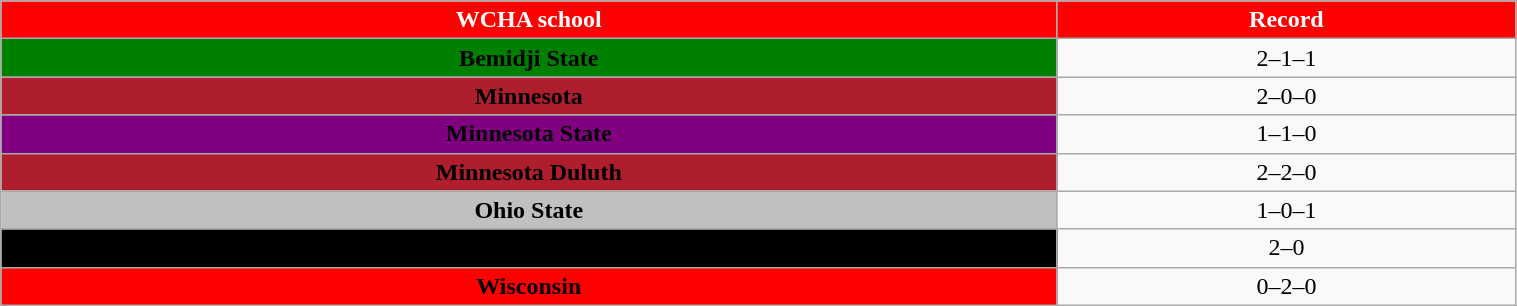<table class="wikitable" width="80%">
<tr align="center"  style="background:red;color:white;">
<td><strong>WCHA school</strong></td>
<td><strong>Record</strong></td>
</tr>
<tr align="center" bgcolor="">
<td bgcolor="green"><span> <strong>Bemidji State</strong></span></td>
<td>2–1–1</td>
</tr>
<tr align="center" bgcolor="">
<td bgcolor="#AF1E2D"><span><strong>Minnesota</strong></span></td>
<td>2–0–0</td>
</tr>
<tr align="center" bgcolor="">
<td bgcolor="purple"><span> <strong>Minnesota State</strong></span></td>
<td>1–1–0</td>
</tr>
<tr align="center" bgcolor="">
<td bgcolor="#AF1E2D"><span><strong>Minnesota Duluth</strong></span></td>
<td>2–2–0</td>
</tr>
<tr align="center" bgcolor="">
<td bgcolor="silver"><span><strong>Ohio State</strong></span></td>
<td>1–0–1</td>
</tr>
<tr align="center" bgcolor="">
<td bgcolor="black"><span><strong>St. Cloud State</strong></span></td>
<td>2–0</td>
</tr>
<tr align="center" bgcolor="">
<td bgcolor="red"><span><strong>Wisconsin</strong></span></td>
<td>0–2–0</td>
</tr>
</table>
